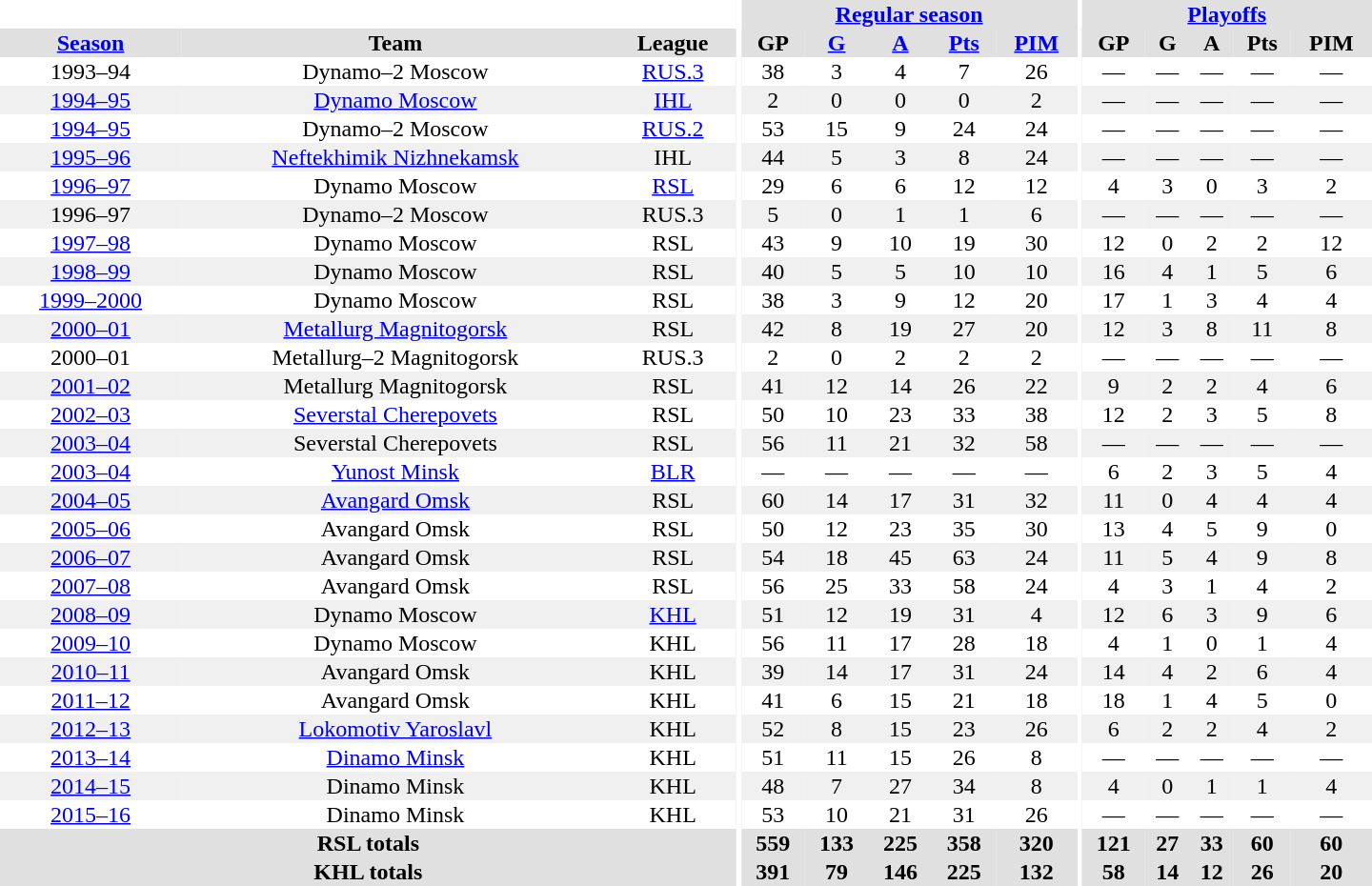<table border="0" cellpadding="1" cellspacing="0" style="text-align:center; width:60em">
<tr bgcolor="#e0e0e0">
<th colspan="3" bgcolor="#ffffff"></th>
<th rowspan="99" bgcolor="#ffffff"></th>
<th colspan="5"><a href='#'>Regular season</a></th>
<th rowspan="99" bgcolor="#ffffff"></th>
<th colspan="5"><a href='#'>Playoffs</a></th>
</tr>
<tr bgcolor="#e0e0e0">
<th><a href='#'>Season</a></th>
<th>Team</th>
<th>League</th>
<th>GP</th>
<th><a href='#'>G</a></th>
<th><a href='#'>A</a></th>
<th><a href='#'>Pts</a></th>
<th><a href='#'>PIM</a></th>
<th>GP</th>
<th>G</th>
<th>A</th>
<th>Pts</th>
<th>PIM</th>
</tr>
<tr>
<td>1993–94</td>
<td>Dynamo–2 Moscow</td>
<td><a href='#'>RUS.3</a></td>
<td>38</td>
<td>3</td>
<td>4</td>
<td>7</td>
<td>26</td>
<td>—</td>
<td>—</td>
<td>—</td>
<td>—</td>
<td>—</td>
</tr>
<tr bgcolor="#f0f0f0">
<td><a href='#'>1994–95</a></td>
<td><a href='#'>Dynamo Moscow</a></td>
<td><a href='#'>IHL</a></td>
<td>2</td>
<td>0</td>
<td>0</td>
<td>0</td>
<td>2</td>
<td>—</td>
<td>—</td>
<td>—</td>
<td>—</td>
<td>—</td>
</tr>
<tr>
<td><a href='#'>1994–95</a></td>
<td>Dynamo–2 Moscow</td>
<td><a href='#'>RUS.2</a></td>
<td>53</td>
<td>15</td>
<td>9</td>
<td>24</td>
<td>24</td>
<td>—</td>
<td>—</td>
<td>—</td>
<td>—</td>
<td>—</td>
</tr>
<tr bgcolor="#f0f0f0">
<td><a href='#'>1995–96</a></td>
<td><a href='#'>Neftekhimik Nizhnekamsk</a></td>
<td>IHL</td>
<td>44</td>
<td>5</td>
<td>3</td>
<td>8</td>
<td>24</td>
<td>—</td>
<td>—</td>
<td>—</td>
<td>—</td>
<td>—</td>
</tr>
<tr>
<td><a href='#'>1996–97</a></td>
<td>Dynamo Moscow</td>
<td><a href='#'>RSL</a></td>
<td>29</td>
<td>6</td>
<td>6</td>
<td>12</td>
<td>12</td>
<td>4</td>
<td>3</td>
<td>0</td>
<td>3</td>
<td>2</td>
</tr>
<tr bgcolor="#f0f0f0">
<td>1996–97</td>
<td>Dynamo–2 Moscow</td>
<td>RUS.3</td>
<td>5</td>
<td>0</td>
<td>1</td>
<td>1</td>
<td>6</td>
<td>—</td>
<td>—</td>
<td>—</td>
<td>—</td>
<td>—</td>
</tr>
<tr>
<td><a href='#'>1997–98</a></td>
<td>Dynamo Moscow</td>
<td>RSL</td>
<td>43</td>
<td>9</td>
<td>10</td>
<td>19</td>
<td>30</td>
<td>12</td>
<td>0</td>
<td>2</td>
<td>2</td>
<td>12</td>
</tr>
<tr bgcolor="#f0f0f0">
<td><a href='#'>1998–99</a></td>
<td>Dynamo Moscow</td>
<td>RSL</td>
<td>40</td>
<td>5</td>
<td>5</td>
<td>10</td>
<td>10</td>
<td>16</td>
<td>4</td>
<td>1</td>
<td>5</td>
<td>6</td>
</tr>
<tr>
<td><a href='#'>1999–2000</a></td>
<td>Dynamo Moscow</td>
<td>RSL</td>
<td>38</td>
<td>3</td>
<td>9</td>
<td>12</td>
<td>20</td>
<td>17</td>
<td>1</td>
<td>3</td>
<td>4</td>
<td>4</td>
</tr>
<tr bgcolor="#f0f0f0">
<td><a href='#'>2000–01</a></td>
<td><a href='#'>Metallurg Magnitogorsk</a></td>
<td>RSL</td>
<td>42</td>
<td>8</td>
<td>19</td>
<td>27</td>
<td>20</td>
<td>12</td>
<td>3</td>
<td>8</td>
<td>11</td>
<td>8</td>
</tr>
<tr>
<td>2000–01</td>
<td>Metallurg–2 Magnitogorsk</td>
<td>RUS.3</td>
<td>2</td>
<td>0</td>
<td>2</td>
<td>2</td>
<td>2</td>
<td>—</td>
<td>—</td>
<td>—</td>
<td>—</td>
<td>—</td>
</tr>
<tr bgcolor="#f0f0f0">
<td><a href='#'>2001–02</a></td>
<td>Metallurg Magnitogorsk</td>
<td>RSL</td>
<td>41</td>
<td>12</td>
<td>14</td>
<td>26</td>
<td>22</td>
<td>9</td>
<td>2</td>
<td>2</td>
<td>4</td>
<td>6</td>
</tr>
<tr>
<td><a href='#'>2002–03</a></td>
<td><a href='#'>Severstal Cherepovets</a></td>
<td>RSL</td>
<td>50</td>
<td>10</td>
<td>23</td>
<td>33</td>
<td>38</td>
<td>12</td>
<td>2</td>
<td>3</td>
<td>5</td>
<td>8</td>
</tr>
<tr bgcolor="#f0f0f0">
<td><a href='#'>2003–04</a></td>
<td>Severstal Cherepovets</td>
<td>RSL</td>
<td>56</td>
<td>11</td>
<td>21</td>
<td>32</td>
<td>58</td>
<td>—</td>
<td>—</td>
<td>—</td>
<td>—</td>
<td>—</td>
</tr>
<tr>
<td><a href='#'>2003–04</a></td>
<td><a href='#'>Yunost Minsk</a></td>
<td><a href='#'>BLR</a></td>
<td>—</td>
<td>—</td>
<td>—</td>
<td>—</td>
<td>—</td>
<td>6</td>
<td>2</td>
<td>3</td>
<td>5</td>
<td>4</td>
</tr>
<tr bgcolor="#f0f0f0">
<td><a href='#'>2004–05</a></td>
<td><a href='#'>Avangard Omsk</a></td>
<td>RSL</td>
<td>60</td>
<td>14</td>
<td>17</td>
<td>31</td>
<td>32</td>
<td>11</td>
<td>0</td>
<td>4</td>
<td>4</td>
<td>4</td>
</tr>
<tr>
<td><a href='#'>2005–06</a></td>
<td>Avangard Omsk</td>
<td>RSL</td>
<td>50</td>
<td>12</td>
<td>23</td>
<td>35</td>
<td>30</td>
<td>13</td>
<td>4</td>
<td>5</td>
<td>9</td>
<td>0</td>
</tr>
<tr bgcolor="#f0f0f0">
<td><a href='#'>2006–07</a></td>
<td>Avangard Omsk</td>
<td>RSL</td>
<td>54</td>
<td>18</td>
<td>45</td>
<td>63</td>
<td>24</td>
<td>11</td>
<td>5</td>
<td>4</td>
<td>9</td>
<td>8</td>
</tr>
<tr>
<td><a href='#'>2007–08</a></td>
<td>Avangard Omsk</td>
<td>RSL</td>
<td>56</td>
<td>25</td>
<td>33</td>
<td>58</td>
<td>24</td>
<td>4</td>
<td>3</td>
<td>1</td>
<td>4</td>
<td>2</td>
</tr>
<tr bgcolor="#f0f0f0">
<td><a href='#'>2008–09</a></td>
<td>Dynamo Moscow</td>
<td><a href='#'>KHL</a></td>
<td>51</td>
<td>12</td>
<td>19</td>
<td>31</td>
<td>4</td>
<td>12</td>
<td>6</td>
<td>3</td>
<td>9</td>
<td>6</td>
</tr>
<tr>
<td><a href='#'>2009–10</a></td>
<td>Dynamo Moscow</td>
<td>KHL</td>
<td>56</td>
<td>11</td>
<td>17</td>
<td>28</td>
<td>18</td>
<td>4</td>
<td>1</td>
<td>0</td>
<td>1</td>
<td>4</td>
</tr>
<tr bgcolor="#f0f0f0">
<td><a href='#'>2010–11</a></td>
<td>Avangard Omsk</td>
<td>KHL</td>
<td>39</td>
<td>14</td>
<td>17</td>
<td>31</td>
<td>24</td>
<td>14</td>
<td>4</td>
<td>2</td>
<td>6</td>
<td>4</td>
</tr>
<tr>
<td><a href='#'>2011–12</a></td>
<td>Avangard Omsk</td>
<td>KHL</td>
<td>41</td>
<td>6</td>
<td>15</td>
<td>21</td>
<td>18</td>
<td>18</td>
<td>1</td>
<td>4</td>
<td>5</td>
<td>0</td>
</tr>
<tr bgcolor="#f0f0f0">
<td><a href='#'>2012–13</a></td>
<td><a href='#'>Lokomotiv Yaroslavl</a></td>
<td>KHL</td>
<td>52</td>
<td>8</td>
<td>15</td>
<td>23</td>
<td>26</td>
<td>6</td>
<td>2</td>
<td>2</td>
<td>4</td>
<td>2</td>
</tr>
<tr>
<td><a href='#'>2013–14</a></td>
<td><a href='#'>Dinamo Minsk</a></td>
<td>KHL</td>
<td>51</td>
<td>11</td>
<td>15</td>
<td>26</td>
<td>8</td>
<td>—</td>
<td>—</td>
<td>—</td>
<td>—</td>
<td>—</td>
</tr>
<tr bgcolor="#f0f0f0">
<td><a href='#'>2014–15</a></td>
<td>Dinamo Minsk</td>
<td>KHL</td>
<td>48</td>
<td>7</td>
<td>27</td>
<td>34</td>
<td>8</td>
<td>4</td>
<td>0</td>
<td>1</td>
<td>1</td>
<td>4</td>
</tr>
<tr>
<td><a href='#'>2015–16</a></td>
<td>Dinamo Minsk</td>
<td>KHL</td>
<td>53</td>
<td>10</td>
<td>21</td>
<td>31</td>
<td>26</td>
<td>—</td>
<td>—</td>
<td>—</td>
<td>—</td>
<td>—</td>
</tr>
<tr bgcolor="#e0e0e0">
<th colspan="3">RSL totals</th>
<th>559</th>
<th>133</th>
<th>225</th>
<th>358</th>
<th>320</th>
<th>121</th>
<th>27</th>
<th>33</th>
<th>60</th>
<th>60</th>
</tr>
<tr bgcolor="#e0e0e0">
<th colspan="3">KHL totals</th>
<th>391</th>
<th>79</th>
<th>146</th>
<th>225</th>
<th>132</th>
<th>58</th>
<th>14</th>
<th>12</th>
<th>26</th>
<th>20</th>
</tr>
</table>
